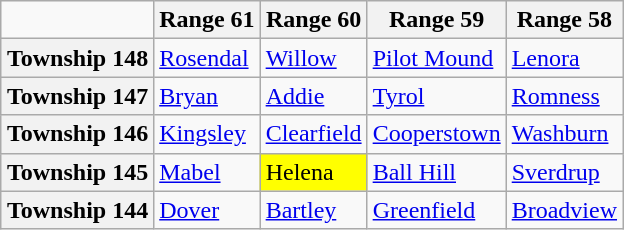<table class="wikitable" style="margin-left: auto; margin-right: auto; border: none;">
<tr>
<td></td>
<th scope="col">Range 61</th>
<th scope="col">Range 60</th>
<th scope="col">Range 59</th>
<th scope="col">Range 58</th>
</tr>
<tr>
<th scope="col">Township 148</th>
<td><a href='#'>Rosendal</a></td>
<td><a href='#'>Willow</a></td>
<td><a href='#'>Pilot Mound</a></td>
<td><a href='#'>Lenora</a></td>
</tr>
<tr>
<th scope="col">Township 147</th>
<td><a href='#'>Bryan</a></td>
<td><a href='#'>Addie</a></td>
<td><a href='#'>Tyrol</a></td>
<td><a href='#'>Romness</a></td>
</tr>
<tr>
<th scope="col">Township 146</th>
<td><a href='#'>Kingsley</a></td>
<td><a href='#'>Clearfield</a></td>
<td><a href='#'>Cooperstown</a></td>
<td><a href='#'>Washburn</a></td>
</tr>
<tr>
<th scope="col">Township 145</th>
<td><a href='#'>Mabel</a></td>
<td style="background: yellow">Helena</td>
<td><a href='#'>Ball Hill</a></td>
<td><a href='#'>Sverdrup</a></td>
</tr>
<tr>
<th scope="col">Township 144</th>
<td><a href='#'>Dover</a></td>
<td><a href='#'>Bartley</a></td>
<td><a href='#'>Greenfield</a></td>
<td><a href='#'>Broadview</a></td>
</tr>
</table>
